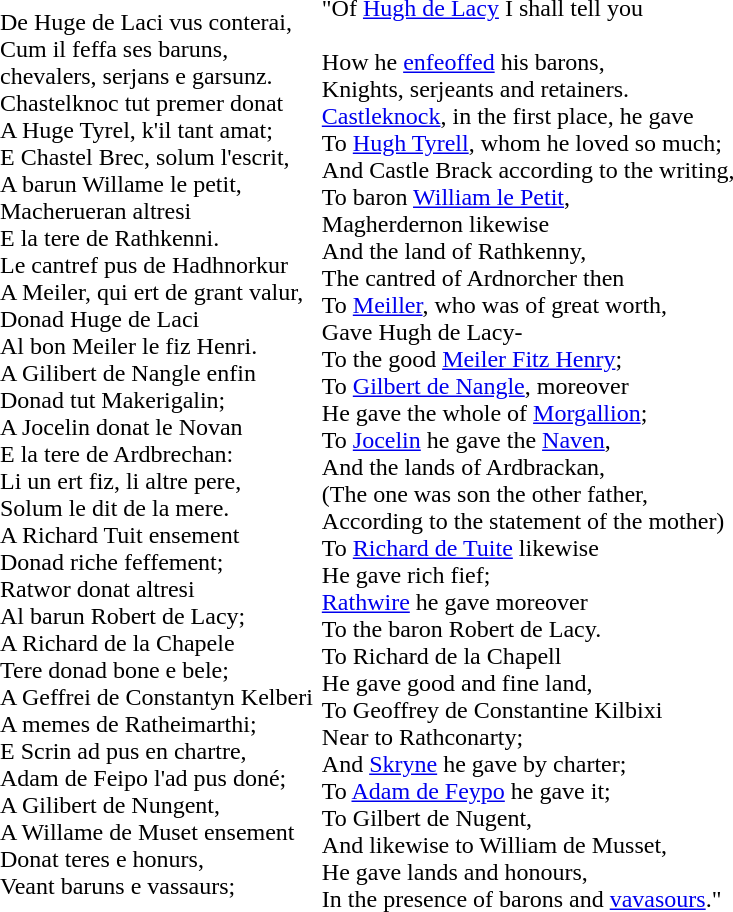<table cellpadding=2 style="background:transparent;">
<tr>
<td></td>
<td></td>
</tr>
<tr>
<td>De Huge de Laci vus conterai,<br>Cum il feffa ses baruns, 
<br>chevalers, serjans e garsunz.
<br>Chastelknoc tut premer donat 
<br>A Huge Tyrel, k'il tant amat; 
<br>E Chastel Brec, solum l'escrit, 
<br>A barun Willame le petit, 
<br>Macherueran altresi 
<br>E la tere de Rathkenni. 
<br>Le cantref pus de Hadhnorkur 
<br>A Meiler, qui ert de grant valur, 
<br>Donad Huge de Laci 
<br>Al bon Meiler le fiz Henri. 
<br>A Gilibert de Nangle enfin 
<br> Donad tut Makerigalin; 
<br>A Jocelin donat le Novan 
<br> E la tere de Ardbrechan: 
<br> Li un ert fiz, li altre pere, 
<br> Solum le dit de la mere. 
<br> A Richard Tuit ensement 
<br>Donad riche feffement; 
<br> Ratwor donat altresi 
<br> Al barun Robert de Lacy; 
<br> A Richard de la Chapele 
<br> Tere donad bone e bele; 
<br> A Geffrei de Constantyn Kelberi
<br>A memes de Ratheimarthi;
<br>E Scrin ad pus en chartre, 
<br>Adam de Feipo l'ad pus doné; 
<br> A Gilibert de Nungent, 
<br>A Willame de Muset ensement 
<br>Donat teres e honurs, 
<br>Veant baruns e vassaurs;</td>
<td>"Of <a href='#'>Hugh de Lacy</a> I shall tell you<br><br>How he <a href='#'>enfeoffed</a> his barons,<br>
Knights, serjeants and retainers.<br>
<a href='#'>Castleknock</a>, in the first place, he gave<br>
To <a href='#'>Hugh Tyrell</a>, whom he loved so much;<br>
And Castle Brack according to the writing,<br>
To baron <a href='#'>William le Petit</a>,<br>
Magherdernon likewise<br>
And the land of Rathkenny,<br>
The cantred of Ardnorcher then<br>
To <a href='#'>Meiller</a>, who was of great worth,<br>
Gave Hugh de Lacy-<br>
To the good <a href='#'>Meiler Fitz Henry</a>;<br>
To <a href='#'>Gilbert de Nangle</a>, moreover<br>
He gave the whole of <a href='#'>Morgallion</a>;<br>
To <a href='#'>Jocelin</a> he gave the <a href='#'>Naven</a>,<br>
And the lands of Ardbrackan,<br>
(The one was son the other father,<br>
According to the statement of the mother)<br>
To <a href='#'>Richard de Tuite</a> likewise<br>
He gave rich fief;<br>
<a href='#'>Rathwire</a> he gave moreover<br>
To the baron Robert de Lacy.<br>
To Richard de la Chapell<br>
He gave good and fine land,<br>
To Geoffrey de Constantine Kilbixi<br>
Near to Rathconarty;<br>
And <a href='#'>Skryne</a> he gave by charter;<br>
To <a href='#'>Adam de Feypo</a> he gave it;<br>
To Gilbert de Nugent,<br>
And likewise to William de Musset,<br>
He gave lands and honours,<br>
In the presence of barons and <a href='#'>vavasours</a>."</td>
</tr>
</table>
